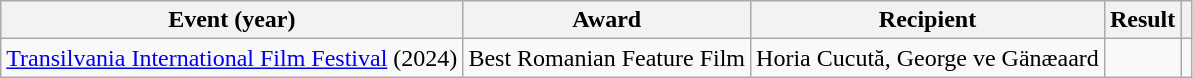<table class="wikitable">
<tr>
<th>Event (year)</th>
<th>Award</th>
<th>Recipient</th>
<th>Result</th>
<th></th>
</tr>
<tr>
<td><a href='#'>Transilvania International Film Festival</a> (2024)</td>
<td>Best Romanian Feature Film</td>
<td>Horia Cucută, George ve Gänæaard</td>
<td></td>
<td></td>
</tr>
</table>
